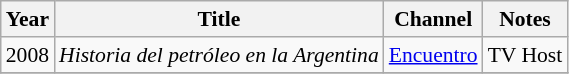<table class="wikitable" style="font-size: 90%;">
<tr>
<th>Year</th>
<th>Title</th>
<th>Channel</th>
<th>Notes</th>
</tr>
<tr>
<td>2008</td>
<td><em>Historia del petróleo en la Argentina</em></td>
<td><a href='#'>Encuentro</a></td>
<td>TV Host</td>
</tr>
<tr>
</tr>
</table>
